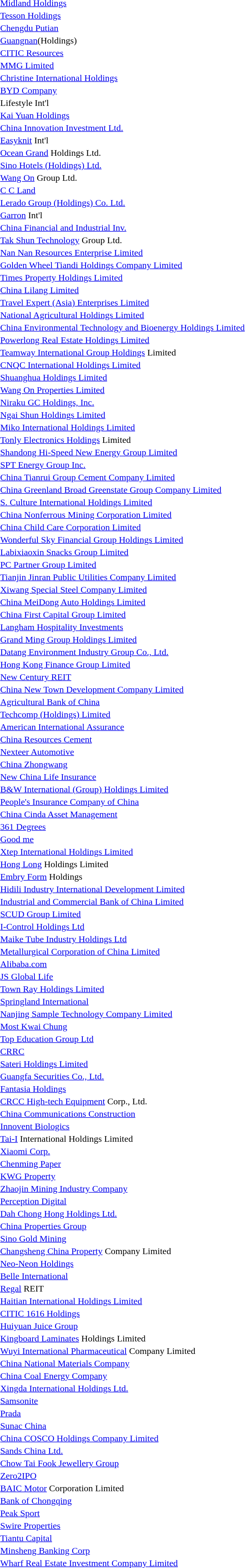<table>
<tr>
<td> <a href='#'>Midland Holdings</a></td>
</tr>
<tr>
<td> <a href='#'>Tesson Holdings</a></td>
</tr>
<tr>
<td> <a href='#'>Chengdu Putian</a></td>
</tr>
<tr>
<td> <a href='#'>Guangnan</a>(Holdings)</td>
</tr>
<tr>
<td> <a href='#'>CITIC Resources</a></td>
</tr>
<tr>
<td> <a href='#'>MMG Limited</a></td>
</tr>
<tr>
<td> <a href='#'>Christine International Holdings</a></td>
</tr>
<tr>
<td> <a href='#'>BYD Company</a></td>
</tr>
<tr>
<td> Lifestyle Int'l</td>
</tr>
<tr>
<td> <a href='#'>Kai Yuan Holdings</a></td>
</tr>
<tr>
<td> <a href='#'>China Innovation Investment Ltd.</a></td>
</tr>
<tr>
<td> <a href='#'>Easyknit</a> Int'l</td>
</tr>
<tr>
<td> <a href='#'>Ocean Grand</a> Holdings Ltd.</td>
</tr>
<tr>
<td> <a href='#'>Sino Hotels (Holdings) Ltd.</a></td>
</tr>
<tr>
<td> <a href='#'>Wang On</a> Group Ltd.</td>
</tr>
<tr>
<td> <a href='#'>C C Land</a></td>
</tr>
<tr>
<td> <a href='#'>Lerado Group (Holdings) Co. Ltd.</a></td>
</tr>
<tr>
<td> <a href='#'>Garron</a> Int'l</td>
</tr>
<tr>
<td> <a href='#'>China Financial and Industrial Inv.</a></td>
</tr>
<tr>
<td> <a href='#'>Tak Shun Technology</a> Group Ltd.</td>
</tr>
<tr>
<td> <a href='#'>Nan Nan Resources Enterprise Limited</a></td>
</tr>
<tr>
<td> <a href='#'>Golden Wheel Tiandi Holdings Company Limited</a></td>
</tr>
<tr>
<td> <a href='#'>Times Property Holdings Limited</a></td>
</tr>
<tr>
<td> <a href='#'>China Lilang Limited</a></td>
</tr>
<tr>
<td> <a href='#'>Travel Expert (Asia) Enterprises Limited</a></td>
</tr>
<tr>
<td> <a href='#'>National Agricultural Holdings Limited</a></td>
</tr>
<tr>
<td> <a href='#'>China Environmental Technology and Bioenergy Holdings Limited</a></td>
</tr>
<tr>
<td> <a href='#'>Powerlong Real Estate Holdings Limited</a></td>
</tr>
<tr>
<td> <a href='#'>Teamway International Group Holdings</a> Limited</td>
</tr>
<tr>
<td> <a href='#'>CNQC International Holdings Limited</a></td>
</tr>
<tr>
<td> <a href='#'>Shuanghua Holdings Limited</a></td>
</tr>
<tr>
<td> <a href='#'>Wang On Properties Limited</a></td>
</tr>
<tr>
<td> <a href='#'>Niraku GC Holdings, Inc.</a></td>
</tr>
<tr>
<td> <a href='#'>Ngai Shun Holdings Limited</a></td>
</tr>
<tr>
<td> <a href='#'>Miko International Holdings Limited</a></td>
</tr>
<tr>
<td> <a href='#'>Tonly Electronics Holdings</a> Limited</td>
</tr>
<tr>
<td> <a href='#'>Shandong Hi-Speed New Energy Group Limited</a></td>
</tr>
<tr>
<td> <a href='#'>SPT Energy Group Inc.</a></td>
</tr>
<tr>
<td> <a href='#'>China Tianrui Group Cement Company Limited</a></td>
</tr>
<tr>
<td> <a href='#'>China Greenland Broad Greenstate Group Company Limited</a></td>
</tr>
<tr>
<td> <a href='#'>S. Culture International Holdings Limited</a></td>
</tr>
<tr>
<td> <a href='#'>China Nonferrous Mining Corporation Limited</a></td>
</tr>
<tr>
<td> <a href='#'>China Child Care Corporation Limited</a></td>
</tr>
<tr>
<td> <a href='#'>Wonderful Sky Financial Group Holdings Limited</a></td>
</tr>
<tr>
<td> <a href='#'>Labixiaoxin Snacks Group Limited</a></td>
</tr>
<tr>
<td> <a href='#'>PC Partner Group Limited</a></td>
</tr>
<tr>
<td> <a href='#'>Tianjin Jinran Public Utilities Company Limited</a></td>
</tr>
<tr>
<td> <a href='#'>Xiwang Special Steel Company Limited</a></td>
</tr>
<tr>
<td> <a href='#'>China MeiDong Auto Holdings Limited</a></td>
</tr>
<tr>
<td> <a href='#'>China First Capital Group Limited</a></td>
</tr>
<tr>
<td> <a href='#'>Langham Hospitality Investments</a></td>
</tr>
<tr>
<td> <a href='#'>Grand Ming Group Holdings Limited</a></td>
</tr>
<tr>
<td> <a href='#'>Datang Environment Industry Group Co., Ltd.</a></td>
</tr>
<tr>
<td> <a href='#'>Hong Kong Finance Group Limited</a></td>
</tr>
<tr>
<td> <a href='#'>New Century REIT</a></td>
</tr>
<tr>
<td> <a href='#'>China New Town Development Company Limited</a></td>
</tr>
<tr>
<td> <a href='#'>Agricultural Bank of China</a></td>
</tr>
<tr>
<td> <a href='#'>Techcomp (Holdings) Limited</a></td>
</tr>
<tr>
<td> <a href='#'>American International Assurance</a></td>
</tr>
<tr>
<td> <a href='#'>China Resources Cement</a></td>
</tr>
<tr>
<td> <a href='#'>Nexteer Automotive</a></td>
</tr>
<tr>
<td> <a href='#'>China Zhongwang</a></td>
</tr>
<tr>
<td> <a href='#'>New China Life Insurance</a></td>
</tr>
<tr>
<td> <a href='#'>B&W International (Group) Holdings Limited</a></td>
</tr>
<tr>
<td> <a href='#'>People's Insurance Company of China</a></td>
</tr>
<tr>
<td> <a href='#'>China Cinda Asset Management</a></td>
</tr>
<tr>
<td> <a href='#'>361 Degrees</a></td>
</tr>
<tr>
<td> <a href='#'>Good me</a></td>
</tr>
<tr>
<td> <a href='#'>Xtep International Holdings Limited</a></td>
</tr>
<tr>
<td> <a href='#'>Hong Long</a> Holdings Limited</td>
</tr>
<tr>
<td> <a href='#'>Embry Form</a> Holdings</td>
</tr>
<tr>
<td> <a href='#'>Hidili Industry International Development Limited</a></td>
</tr>
<tr>
<td> <a href='#'>Industrial and Commercial Bank of China Limited</a></td>
</tr>
<tr>
<td> <a href='#'>SCUD Group Limited</a></td>
</tr>
<tr>
<td> <a href='#'>I-Control Holdings Ltd</a></td>
</tr>
<tr>
<td> <a href='#'>Maike Tube Industry Holdings Ltd</a></td>
</tr>
<tr>
<td> <a href='#'>Metallurgical Corporation of China Limited</a></td>
</tr>
<tr>
<td> <a href='#'>Alibaba.com</a></td>
</tr>
<tr>
<td> <a href='#'>JS Global Life</a></td>
</tr>
<tr>
<td> <a href='#'>Town Ray Holdings Limited</a></td>
</tr>
<tr>
<td> <a href='#'>Springland International</a></td>
</tr>
<tr>
<td> <a href='#'>Nanjing Sample Technology Company Limited</a></td>
</tr>
<tr>
<td> <a href='#'>Most Kwai Chung</a></td>
</tr>
<tr>
<td> <a href='#'>Top Education Group Ltd</a></td>
</tr>
<tr>
<td> <a href='#'>CRRC</a></td>
</tr>
<tr>
<td> <a href='#'>Sateri Holdings Limited</a></td>
</tr>
<tr>
<td> <a href='#'>Guangfa Securities Co., Ltd.</a></td>
</tr>
<tr>
<td> <a href='#'>Fantasia Holdings</a></td>
</tr>
<tr>
<td> <a href='#'>CRCC High-tech Equipment</a> Corp., Ltd.</td>
</tr>
<tr>
<td> <a href='#'>China Communications Construction</a></td>
</tr>
<tr>
<td> <a href='#'>Innovent Biologics</a></td>
</tr>
<tr>
<td> <a href='#'>Tai-I</a> International Holdings Limited</td>
</tr>
<tr>
<td> <a href='#'>Xiaomi Corp.</a></td>
</tr>
<tr>
<td> <a href='#'>Chenming Paper</a></td>
</tr>
<tr>
<td> <a href='#'>KWG Property</a></td>
</tr>
<tr>
<td> <a href='#'>Zhaojin Mining Industry Company</a></td>
</tr>
<tr>
<td> <a href='#'>Perception Digital</a></td>
</tr>
<tr>
<td> <a href='#'>Dah Chong Hong Holdings Ltd.</a></td>
</tr>
<tr>
<td> <a href='#'>China Properties Group</a></td>
</tr>
<tr>
<td> <a href='#'>Sino Gold Mining</a></td>
</tr>
<tr>
<td> <a href='#'>Changsheng China Property</a> Company Limited</td>
</tr>
<tr>
<td> <a href='#'>Neo-Neon Holdings</a></td>
</tr>
<tr>
<td> <a href='#'>Belle International</a></td>
</tr>
<tr>
<td> <a href='#'>Regal</a> REIT</td>
</tr>
<tr>
<td> <a href='#'>Haitian International Holdings Limited</a></td>
</tr>
<tr>
<td> <a href='#'>CITIC 1616 Holdings</a></td>
</tr>
<tr>
<td> <a href='#'>Huiyuan Juice Group</a></td>
</tr>
<tr>
<td> <a href='#'>Kingboard Laminates</a> Holdings Limited</td>
</tr>
<tr>
<td> <a href='#'>Wuyi International Pharmaceutical</a> Company Limited</td>
</tr>
<tr>
<td> <a href='#'>China National Materials Company</a></td>
</tr>
<tr>
<td> <a href='#'>China Coal Energy Company</a></td>
</tr>
<tr>
<td> <a href='#'>Xingda International Holdings Ltd.</a></td>
</tr>
<tr>
<td> <a href='#'>Samsonite</a></td>
</tr>
<tr>
<td> <a href='#'>Prada</a></td>
</tr>
<tr>
<td> <a href='#'>Sunac China</a></td>
</tr>
<tr>
<td> <a href='#'>China COSCO Holdings Company Limited</a></td>
</tr>
<tr>
<td> <a href='#'>Sands China Ltd.</a></td>
</tr>
<tr>
<td> <a href='#'>Chow Tai Fook Jewellery Group</a></td>
</tr>
<tr>
<td> <a href='#'>Zero2IPO</a></td>
</tr>
<tr>
<td> <a href='#'>BAIC Motor</a> Corporation Limited</td>
</tr>
<tr>
<td> <a href='#'>Bank of Chongqing</a></td>
</tr>
<tr>
<td> <a href='#'>Peak Sport</a></td>
</tr>
<tr>
<td> <a href='#'>Swire Properties</a></td>
</tr>
<tr>
<td> <a href='#'>Tiantu Capital</a></td>
</tr>
<tr>
<td> <a href='#'>Minsheng Banking Corp</a></td>
</tr>
<tr>
<td> <a href='#'>Wharf Real Estate Investment Company Limited</a></td>
</tr>
</table>
